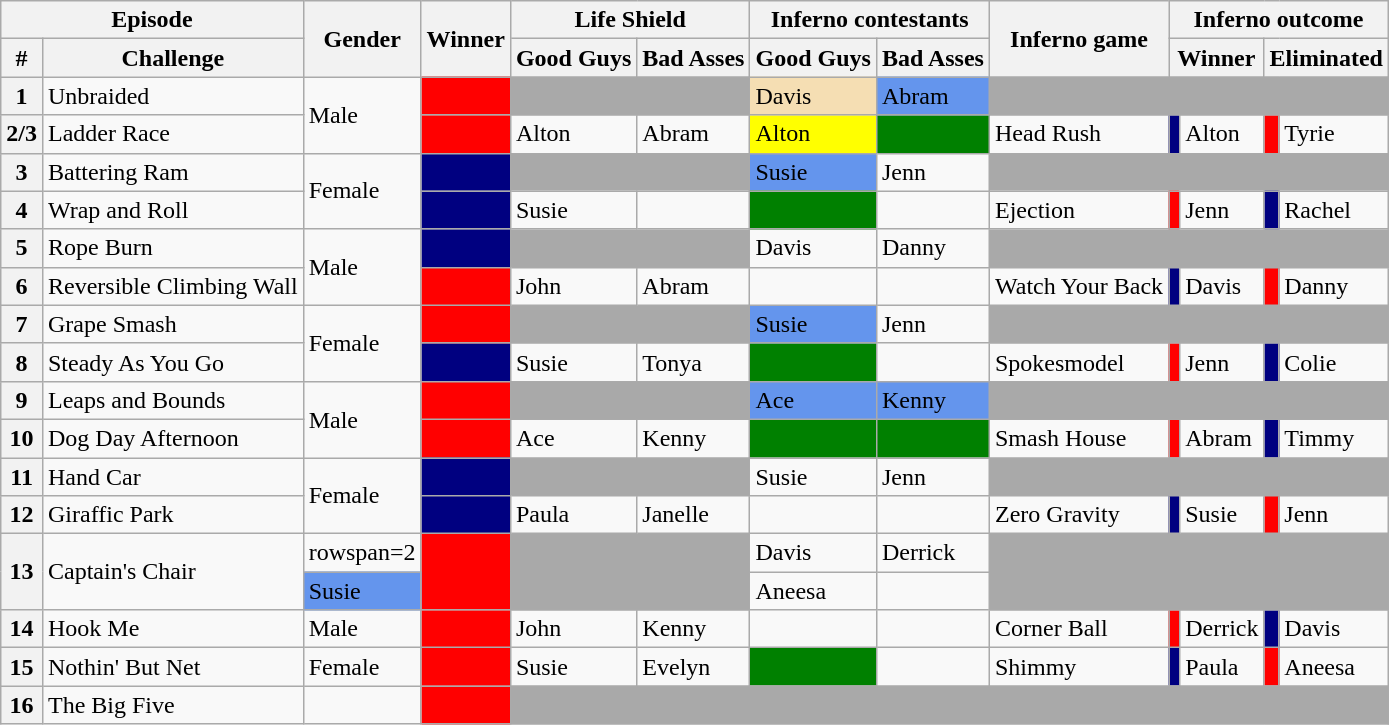<table class="wikitable" style="font-size:100%; white-space:nowrap">
<tr>
<th colspan=2>Episode</th>
<th rowspan=2>Gender</th>
<th rowspan=2>Winner</th>
<th colspan=2>Life Shield</th>
<th colspan=2>Inferno contestants</th>
<th rowspan=2 colspan=2>Inferno game</th>
<th colspan=4>Inferno outcome</th>
</tr>
<tr>
<th>#</th>
<th>Challenge</th>
<th>Good Guys</th>
<th>Bad Asses</th>
<th>Good Guys</th>
<th>Bad Asses</th>
<th colspan=2>Winner</th>
<th colspan=2>Eliminated</th>
</tr>
<tr>
<th>1</th>
<td>Unbraided</td>
<td rowspan=2>Male</td>
<td bgcolor="red"></td>
<td colspan=2 bgcolor="darkgray"></td>
<td bgcolor="wheat">Davis</td>
<td bgcolor="cornflowerblue">Abram</td>
<td colspan=6 bgcolor="darkgray"></td>
</tr>
<tr>
<th>2/3</th>
<td>Ladder Race</td>
<td bgcolor="red"></td>
<td>Alton</td>
<td>Abram</td>
<td bgcolor="yellow">Alton</td>
<td bgcolor="green"></td>
<td colspan=2>Head Rush</td>
<td bgcolor="navy"></td>
<td>Alton</td>
<td bgcolor="red"></td>
<td>Tyrie</td>
</tr>
<tr>
<th>3</th>
<td>Battering Ram</td>
<td rowspan=2>Female</td>
<td bgcolor="navy"></td>
<td colspan=2 bgcolor="darkgray"></td>
<td bgcolor="cornflowerblue">Susie</td>
<td>Jenn</td>
<td colspan=6 bgcolor="darkgray"></td>
</tr>
<tr>
<th>4</th>
<td>Wrap and Roll</td>
<td bgcolor="navy"></td>
<td>Susie</td>
<td></td>
<td bgcolor="green"></td>
<td></td>
<td colspan=2>Ejection</td>
<td bgcolor="red"></td>
<td>Jenn</td>
<td bgcolor="navy"></td>
<td>Rachel</td>
</tr>
<tr>
<th>5</th>
<td>Rope Burn</td>
<td rowspan=2>Male</td>
<td bgcolor="navy"></td>
<td colspan=2 bgcolor="darkgray"></td>
<td>Davis</td>
<td>Danny</td>
<td colspan=6 bgcolor="darkgray"></td>
</tr>
<tr>
<th>6</th>
<td nowrap>Reversible Climbing Wall</td>
<td bgcolor="red"></td>
<td>John</td>
<td>Abram</td>
<td></td>
<td></td>
<td colspan=2 nowrap>Watch Your Back</td>
<td bgcolor="navy"></td>
<td>Davis</td>
<td bgcolor="red"></td>
<td>Danny</td>
</tr>
<tr>
<th>7</th>
<td>Grape Smash</td>
<td rowspan=2>Female</td>
<td bgcolor="red"></td>
<td colspan=2 bgcolor="darkgray"></td>
<td bgcolor="cornflowerblue">Susie</td>
<td>Jenn</td>
<td colspan=6 bgcolor="darkgray"></td>
</tr>
<tr>
<th>8</th>
<td>Steady As You Go</td>
<td bgcolor="navy"></td>
<td>Susie</td>
<td>Tonya</td>
<td bgcolor="green"></td>
<td></td>
<td colspan=2>Spokesmodel</td>
<td bgcolor="red"></td>
<td>Jenn</td>
<td bgcolor="navy"></td>
<td>Colie</td>
</tr>
<tr>
<th>9</th>
<td>Leaps and Bounds</td>
<td rowspan=2>Male</td>
<td bgcolor="red"></td>
<td colspan=2 bgcolor="darkgray"></td>
<td bgcolor="cornflowerblue">Ace</td>
<td bgcolor="cornflowerblue">Kenny</td>
<td colspan=6 bgcolor="darkgray"></td>
</tr>
<tr>
<th>10</th>
<td>Dog Day Afternoon</td>
<td bgcolor="red"></td>
<td>Ace</td>
<td>Kenny</td>
<td bgcolor="green"></td>
<td bgcolor="green"></td>
<td colspan=2>Smash House</td>
<td bgcolor="red"></td>
<td>Abram</td>
<td bgcolor="navy"></td>
<td>Timmy</td>
</tr>
<tr>
<th>11</th>
<td>Hand Car</td>
<td rowspan=2>Female</td>
<td bgcolor="navy"></td>
<td colspan=2 bgcolor="darkgray"></td>
<td>Susie</td>
<td>Jenn</td>
<td colspan=6 bgcolor="darkgray"></td>
</tr>
<tr>
<th>12</th>
<td>Giraffic Park</td>
<td bgcolor="navy"></td>
<td>Paula</td>
<td>Janelle</td>
<td></td>
<td></td>
<td colspan=2>Zero Gravity</td>
<td bgcolor="navy"></td>
<td>Susie</td>
<td bgcolor="red"></td>
<td>Jenn</td>
</tr>
<tr>
<th rowspan=2>13</th>
<td rowspan=2>Captain's Chair</td>
<td>rowspan=2 </td>
<td rowspan=2 bgcolor="red"></td>
<td rowspan=2 colspan=2 bgcolor="darkgray"></td>
<td>Davis</td>
<td>Derrick</td>
<td rowspan=2 colspan=6 bgcolor="darkgray"></td>
</tr>
<tr>
<td bgcolor="cornflowerblue">Susie</td>
<td>Aneesa</td>
</tr>
<tr>
<th>14</th>
<td>Hook Me</td>
<td>Male</td>
<td bgcolor="red"></td>
<td>John</td>
<td>Kenny</td>
<td></td>
<td></td>
<td colspan=2>Corner Ball</td>
<td bgcolor="red"></td>
<td>Derrick</td>
<td bgcolor="navy"></td>
<td>Davis</td>
</tr>
<tr>
<th>15</th>
<td>Nothin' But Net</td>
<td>Female</td>
<td bgcolor="red"></td>
<td>Susie</td>
<td>Evelyn</td>
<td bgcolor="green"></td>
<td></td>
<td colspan=2>Shimmy</td>
<td bgcolor="navy"></td>
<td>Paula</td>
<td bgcolor="red"></td>
<td>Aneesa</td>
</tr>
<tr>
<th>16</th>
<td>The Big Five</td>
<td></td>
<td bgcolor="red"><strong></strong></td>
<td colspan=11 bgcolor="darkgray"></td>
</tr>
</table>
